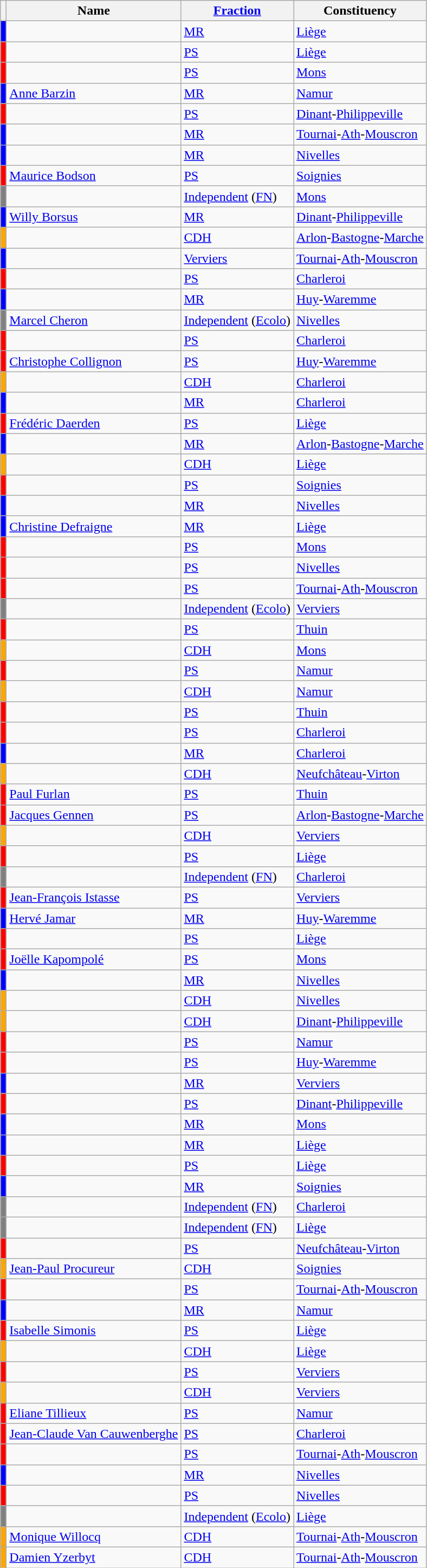<table class="wikitable sortable">
<tr>
<th></th>
<th>Name</th>
<th><a href='#'>Fraction</a></th>
<th>Constituency</th>
</tr>
<tr>
<td bgcolor="blue"></td>
<td></td>
<td><a href='#'>MR</a></td>
<td><a href='#'>Liège</a></td>
</tr>
<tr>
<td bgcolor="red"></td>
<td></td>
<td><a href='#'>PS</a></td>
<td><a href='#'>Liège</a></td>
</tr>
<tr>
<td bgcolor="red"></td>
<td></td>
<td><a href='#'>PS</a></td>
<td><a href='#'>Mons</a></td>
</tr>
<tr>
<td bgcolor="blue"></td>
<td><a href='#'>Anne Barzin</a></td>
<td><a href='#'>MR</a></td>
<td><a href='#'>Namur</a></td>
</tr>
<tr>
<td bgcolor="red"></td>
<td></td>
<td><a href='#'>PS</a></td>
<td><a href='#'>Dinant</a>-<a href='#'>Philippeville</a></td>
</tr>
<tr>
<td bgcolor="blue"></td>
<td></td>
<td><a href='#'>MR</a></td>
<td><a href='#'>Tournai</a>-<a href='#'>Ath</a>-<a href='#'>Mouscron</a></td>
</tr>
<tr>
<td bgcolor="blue"></td>
<td></td>
<td><a href='#'>MR</a></td>
<td><a href='#'>Nivelles</a></td>
</tr>
<tr>
<td bgcolor="red"></td>
<td><a href='#'>Maurice Bodson</a></td>
<td><a href='#'>PS</a></td>
<td><a href='#'>Soignies</a></td>
</tr>
<tr>
<td bgcolor="grey"></td>
<td></td>
<td><a href='#'>Independent</a> (<a href='#'>FN</a>)</td>
<td><a href='#'>Mons</a></td>
</tr>
<tr>
<td bgcolor="blue"></td>
<td><a href='#'>Willy Borsus</a></td>
<td><a href='#'>MR</a></td>
<td><a href='#'>Dinant</a>-<a href='#'>Philippeville</a></td>
</tr>
<tr>
<td bgcolor="orange"></td>
<td></td>
<td><a href='#'>CDH</a></td>
<td><a href='#'>Arlon</a>-<a href='#'>Bastogne</a>-<a href='#'>Marche</a></td>
</tr>
<tr>
<td bgcolor="blue"></td>
<td></td>
<td><a href='#'>Verviers</a></td>
<td><a href='#'>Tournai</a>-<a href='#'>Ath</a>-<a href='#'>Mouscron</a></td>
</tr>
<tr>
<td bgcolor="red"></td>
<td></td>
<td><a href='#'>PS</a></td>
<td><a href='#'>Charleroi</a></td>
</tr>
<tr>
<td bgcolor="blue"></td>
<td></td>
<td><a href='#'>MR</a></td>
<td><a href='#'>Huy</a>-<a href='#'>Waremme</a></td>
</tr>
<tr>
<td bgcolor="grey"></td>
<td><a href='#'>Marcel Cheron</a></td>
<td><a href='#'>Independent</a> (<a href='#'>Ecolo</a>)</td>
<td><a href='#'>Nivelles</a></td>
</tr>
<tr>
<td bgcolor="red"></td>
<td></td>
<td><a href='#'>PS</a></td>
<td><a href='#'>Charleroi</a></td>
</tr>
<tr>
<td bgcolor="red"></td>
<td><a href='#'>Christophe Collignon</a></td>
<td><a href='#'>PS</a></td>
<td><a href='#'>Huy</a>-<a href='#'>Waremme</a></td>
</tr>
<tr>
<td bgcolor="orange"></td>
<td></td>
<td><a href='#'>CDH</a></td>
<td><a href='#'>Charleroi</a></td>
</tr>
<tr>
<td bgcolor="blue"></td>
<td></td>
<td><a href='#'>MR</a></td>
<td><a href='#'>Charleroi</a></td>
</tr>
<tr>
<td bgcolor="red"></td>
<td><a href='#'>Frédéric Daerden</a></td>
<td><a href='#'>PS</a></td>
<td><a href='#'>Liège</a></td>
</tr>
<tr>
<td bgcolor="blue"></td>
<td></td>
<td><a href='#'>MR</a></td>
<td><a href='#'>Arlon</a>-<a href='#'>Bastogne</a>-<a href='#'>Marche</a></td>
</tr>
<tr>
<td bgcolor="orange"></td>
<td></td>
<td><a href='#'>CDH</a></td>
<td><a href='#'>Liège</a></td>
</tr>
<tr>
<td bgcolor="red"></td>
<td></td>
<td><a href='#'>PS</a></td>
<td><a href='#'>Soignies</a></td>
</tr>
<tr>
<td bgcolor="blue"></td>
<td></td>
<td><a href='#'>MR</a></td>
<td><a href='#'>Nivelles</a></td>
</tr>
<tr>
<td bgcolor="blue"></td>
<td><a href='#'>Christine Defraigne</a></td>
<td><a href='#'>MR</a></td>
<td><a href='#'>Liège</a></td>
</tr>
<tr>
<td bgcolor="red"></td>
<td></td>
<td><a href='#'>PS</a></td>
<td><a href='#'>Mons</a></td>
</tr>
<tr>
<td bgcolor="red"></td>
<td></td>
<td><a href='#'>PS</a></td>
<td><a href='#'>Nivelles</a></td>
</tr>
<tr>
<td bgcolor="red"></td>
<td></td>
<td><a href='#'>PS</a></td>
<td><a href='#'>Tournai</a>-<a href='#'>Ath</a>-<a href='#'>Mouscron</a></td>
</tr>
<tr>
<td bgcolor="grey"></td>
<td></td>
<td><a href='#'>Independent</a> (<a href='#'>Ecolo</a>)</td>
<td><a href='#'>Verviers</a></td>
</tr>
<tr>
<td bgcolor="red"></td>
<td></td>
<td><a href='#'>PS</a></td>
<td><a href='#'>Thuin</a></td>
</tr>
<tr>
<td bgcolor="orange"></td>
<td></td>
<td><a href='#'>CDH</a></td>
<td><a href='#'>Mons</a></td>
</tr>
<tr>
<td bgcolor="red"></td>
<td></td>
<td><a href='#'>PS</a></td>
<td><a href='#'>Namur</a></td>
</tr>
<tr>
<td bgcolor="orange"></td>
<td></td>
<td><a href='#'>CDH</a></td>
<td><a href='#'>Namur</a></td>
</tr>
<tr>
<td bgcolor="red"></td>
<td></td>
<td><a href='#'>PS</a></td>
<td><a href='#'>Thuin</a></td>
</tr>
<tr>
<td bgcolor="red"></td>
<td></td>
<td><a href='#'>PS</a></td>
<td><a href='#'>Charleroi</a></td>
</tr>
<tr>
<td bgcolor="blue"></td>
<td></td>
<td><a href='#'>MR</a></td>
<td><a href='#'>Charleroi</a></td>
</tr>
<tr>
<td bgcolor="orange"></td>
<td></td>
<td><a href='#'>CDH</a></td>
<td><a href='#'>Neufchâteau</a>-<a href='#'>Virton</a></td>
</tr>
<tr>
<td bgcolor="red"></td>
<td><a href='#'>Paul Furlan</a></td>
<td><a href='#'>PS</a></td>
<td><a href='#'>Thuin</a></td>
</tr>
<tr>
<td bgcolor="red"></td>
<td><a href='#'>Jacques Gennen</a></td>
<td><a href='#'>PS</a></td>
<td><a href='#'>Arlon</a>-<a href='#'>Bastogne</a>-<a href='#'>Marche</a></td>
</tr>
<tr>
<td bgcolor="orange"></td>
<td></td>
<td><a href='#'>CDH</a></td>
<td><a href='#'>Verviers</a></td>
</tr>
<tr>
<td bgcolor="red"></td>
<td></td>
<td><a href='#'>PS</a></td>
<td><a href='#'>Liège</a></td>
</tr>
<tr>
<td bgcolor="grey"></td>
<td></td>
<td><a href='#'>Independent</a> (<a href='#'>FN</a>)</td>
<td><a href='#'>Charleroi</a></td>
</tr>
<tr>
<td bgcolor="red"></td>
<td><a href='#'>Jean-François Istasse</a></td>
<td><a href='#'>PS</a></td>
<td><a href='#'>Verviers</a></td>
</tr>
<tr>
<td bgcolor="blue"></td>
<td><a href='#'>Hervé Jamar</a></td>
<td><a href='#'>MR</a></td>
<td><a href='#'>Huy</a>-<a href='#'>Waremme</a></td>
</tr>
<tr>
<td bgcolor="red"></td>
<td></td>
<td><a href='#'>PS</a></td>
<td><a href='#'>Liège</a></td>
</tr>
<tr>
<td bgcolor="red"></td>
<td><a href='#'>Joëlle Kapompolé</a></td>
<td><a href='#'>PS</a></td>
<td><a href='#'>Mons</a></td>
</tr>
<tr>
<td bgcolor="blue"></td>
<td></td>
<td><a href='#'>MR</a></td>
<td><a href='#'>Nivelles</a></td>
</tr>
<tr>
<td bgcolor="orange"></td>
<td></td>
<td><a href='#'>CDH</a></td>
<td><a href='#'>Nivelles</a></td>
</tr>
<tr>
<td bgcolor="orange"></td>
<td></td>
<td><a href='#'>CDH</a></td>
<td><a href='#'>Dinant</a>-<a href='#'>Philippeville</a></td>
</tr>
<tr>
<td bgcolor="red"></td>
<td></td>
<td><a href='#'>PS</a></td>
<td><a href='#'>Namur</a></td>
</tr>
<tr>
<td bgcolor="red"></td>
<td></td>
<td><a href='#'>PS</a></td>
<td><a href='#'>Huy</a>-<a href='#'>Waremme</a></td>
</tr>
<tr>
<td bgcolor="blue"></td>
<td></td>
<td><a href='#'>MR</a></td>
<td><a href='#'>Verviers</a></td>
</tr>
<tr>
<td bgcolor="red"></td>
<td></td>
<td><a href='#'>PS</a></td>
<td><a href='#'>Dinant</a>-<a href='#'>Philippeville</a></td>
</tr>
<tr>
<td bgcolor="blue"></td>
<td></td>
<td><a href='#'>MR</a></td>
<td><a href='#'>Mons</a></td>
</tr>
<tr>
<td bgcolor="blue"></td>
<td></td>
<td><a href='#'>MR</a></td>
<td><a href='#'>Liège</a></td>
</tr>
<tr>
<td bgcolor="red"></td>
<td></td>
<td><a href='#'>PS</a></td>
<td><a href='#'>Liège</a></td>
</tr>
<tr>
<td bgcolor="blue"></td>
<td></td>
<td><a href='#'>MR</a></td>
<td><a href='#'>Soignies</a></td>
</tr>
<tr>
<td bgcolor="grey"></td>
<td></td>
<td><a href='#'>Independent</a> (<a href='#'>FN</a>)</td>
<td><a href='#'>Charleroi</a></td>
</tr>
<tr>
<td bgcolor="grey"></td>
<td></td>
<td><a href='#'>Independent</a> (<a href='#'>FN</a>)</td>
<td><a href='#'>Liège</a></td>
</tr>
<tr>
<td bgcolor="red"></td>
<td></td>
<td><a href='#'>PS</a></td>
<td><a href='#'>Neufchâteau</a>-<a href='#'>Virton</a></td>
</tr>
<tr>
<td bgcolor="orange"></td>
<td><a href='#'>Jean-Paul Procureur</a></td>
<td><a href='#'>CDH</a></td>
<td><a href='#'>Soignies</a></td>
</tr>
<tr>
<td bgcolor="red"></td>
<td></td>
<td><a href='#'>PS</a></td>
<td><a href='#'>Tournai</a>-<a href='#'>Ath</a>-<a href='#'>Mouscron</a></td>
</tr>
<tr>
<td bgcolor="blue"></td>
<td></td>
<td><a href='#'>MR</a></td>
<td><a href='#'>Namur</a></td>
</tr>
<tr>
<td bgcolor="red"></td>
<td><a href='#'>Isabelle Simonis</a></td>
<td><a href='#'>PS</a></td>
<td><a href='#'>Liège</a></td>
</tr>
<tr>
<td bgcolor="orange"></td>
<td></td>
<td><a href='#'>CDH</a></td>
<td><a href='#'>Liège</a></td>
</tr>
<tr>
<td bgcolor="red"></td>
<td></td>
<td><a href='#'>PS</a></td>
<td><a href='#'>Verviers</a></td>
</tr>
<tr>
<td bgcolor="orange"></td>
<td></td>
<td><a href='#'>CDH</a></td>
<td><a href='#'>Verviers</a></td>
</tr>
<tr>
<td bgcolor="red"></td>
<td><a href='#'>Eliane Tillieux</a></td>
<td><a href='#'>PS</a></td>
<td><a href='#'>Namur</a></td>
</tr>
<tr>
<td bgcolor="red"></td>
<td><a href='#'>Jean-Claude Van Cauwenberghe</a></td>
<td><a href='#'>PS</a></td>
<td><a href='#'>Charleroi</a></td>
</tr>
<tr>
<td bgcolor="red"></td>
<td></td>
<td><a href='#'>PS</a></td>
<td><a href='#'>Tournai</a>-<a href='#'>Ath</a>-<a href='#'>Mouscron</a></td>
</tr>
<tr>
<td bgcolor="blue"></td>
<td></td>
<td><a href='#'>MR</a></td>
<td><a href='#'>Nivelles</a></td>
</tr>
<tr>
<td bgcolor="red"></td>
<td></td>
<td><a href='#'>PS</a></td>
<td><a href='#'>Nivelles</a></td>
</tr>
<tr>
<td bgcolor="grey"></td>
<td></td>
<td><a href='#'>Independent</a> (<a href='#'>Ecolo</a>)</td>
<td><a href='#'>Liège</a></td>
</tr>
<tr>
<td bgcolor="orange"></td>
<td><a href='#'>Monique Willocq</a></td>
<td><a href='#'>CDH</a></td>
<td><a href='#'>Tournai</a>-<a href='#'>Ath</a>-<a href='#'>Mouscron</a></td>
</tr>
<tr>
<td bgcolor="orange"></td>
<td><a href='#'>Damien Yzerbyt</a></td>
<td><a href='#'>CDH</a></td>
<td><a href='#'>Tournai</a>-<a href='#'>Ath</a>-<a href='#'>Mouscron</a></td>
</tr>
</table>
